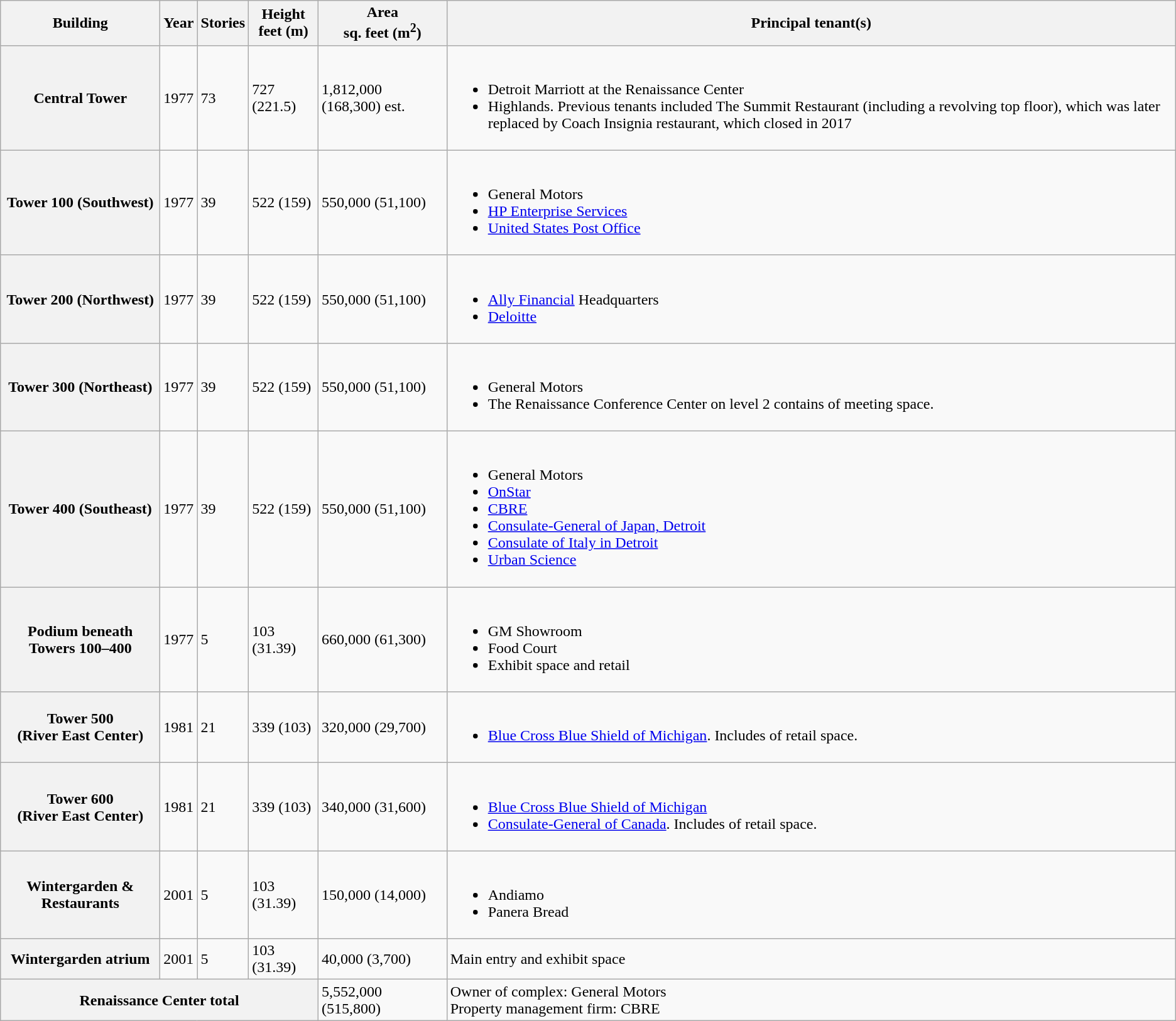<table class="wikitable sortable">
<tr>
<th scope="col">Building</th>
<th scope="col">Year</th>
<th scope="col">Stories</th>
<th scope="col" data-sort-type="number">Height<br>feet (m)</th>
<th scope="col" data-sort-type="number">Area<br>sq. feet (m<sup>2</sup>)</th>
<th scope="col" class="unsortable">Principal tenant(s)</th>
</tr>
<tr>
<th scope="row">Central Tower</th>
<td data-sort-value="1977">1977</td>
<td>73</td>
<td>727 (221.5)</td>
<td>1,812,000 (168,300) est.</td>
<td><br><ul><li>Detroit Marriott at the Renaissance Center</li><li>Highlands.  Previous tenants included The Summit Restaurant (including a revolving top floor), which was later replaced by Coach Insignia restaurant, which closed in 2017</li></ul></td>
</tr>
<tr>
<th scope="row">Tower 100 (Southwest)</th>
<td data-sort-value="1977">1977</td>
<td>39</td>
<td>522 (159)</td>
<td>550,000 (51,100)</td>
<td><br><ul><li>General Motors</li><li><a href='#'>HP Enterprise Services</a></li><li><a href='#'>United States Post Office</a></li></ul></td>
</tr>
<tr>
<th scope="row">Tower 200 (Northwest)</th>
<td data-sort-value="1977">1977</td>
<td>39</td>
<td>522 (159)</td>
<td>550,000 (51,100)</td>
<td><br><ul><li><a href='#'>Ally Financial</a> Headquarters</li><li><a href='#'>Deloitte</a></li></ul></td>
</tr>
<tr>
<th scope="row">Tower 300 (Northeast)</th>
<td data-sort-value="1977">1977</td>
<td>39</td>
<td>522 (159)</td>
<td>550,000 (51,100)</td>
<td><br><ul><li>General Motors</li><li>The Renaissance Conference Center on level 2 contains  of meeting space.</li></ul></td>
</tr>
<tr>
<th scope="row">Tower 400 (Southeast)</th>
<td data-sort-value="1977">1977</td>
<td>39</td>
<td>522 (159)</td>
<td>550,000 (51,100)</td>
<td><br><ul><li>General Motors</li><li><a href='#'>OnStar</a></li><li><a href='#'>CBRE</a></li><li><a href='#'>Consulate-General of Japan, Detroit</a></li><li><a href='#'>Consulate of Italy in Detroit</a></li><li><a href='#'>Urban Science</a></li></ul></td>
</tr>
<tr>
<th scope="row">Podium beneath<br>Towers 100–400</th>
<td data-sort-value="1977">1977</td>
<td>5</td>
<td>103 (31.39)</td>
<td>660,000 (61,300)</td>
<td><br><ul><li>GM Showroom</li><li>Food Court</li><li>Exhibit space and retail</li></ul></td>
</tr>
<tr>
<th scope="row">Tower 500<br>(River East Center)</th>
<td data-sort-value="1981">1981</td>
<td>21</td>
<td>339 (103)</td>
<td>320,000 (29,700)</td>
<td><br><ul><li><a href='#'>Blue Cross Blue Shield of Michigan</a>. Includes  of retail space.</li></ul></td>
</tr>
<tr>
<th scope="row">Tower 600<br>(River East Center)</th>
<td data-sort-value="1981">1981</td>
<td>21</td>
<td>339 (103)</td>
<td>340,000 (31,600)</td>
<td><br><ul><li><a href='#'>Blue Cross Blue Shield of Michigan</a></li><li><a href='#'>Consulate-General of Canada</a>. Includes  of retail space.</li></ul></td>
</tr>
<tr>
<th scope="row">Wintergarden & Restaurants</th>
<td>2001</td>
<td>5</td>
<td>103 (31.39)</td>
<td>150,000 (14,000)</td>
<td><br><ul><li>Andiamo</li><li>Panera Bread</li></ul></td>
</tr>
<tr>
<th scope="row">Wintergarden atrium</th>
<td>2001</td>
<td>5</td>
<td>103 (31.39)</td>
<td>40,000 (3,700)</td>
<td>Main entry and exhibit space</td>
</tr>
<tr>
<th colspan="4" scope="row">Renaissance Center total</th>
<td>5,552,000 (515,800)</td>
<td>Owner of complex: General Motors<br>Property management firm: CBRE</td>
</tr>
</table>
